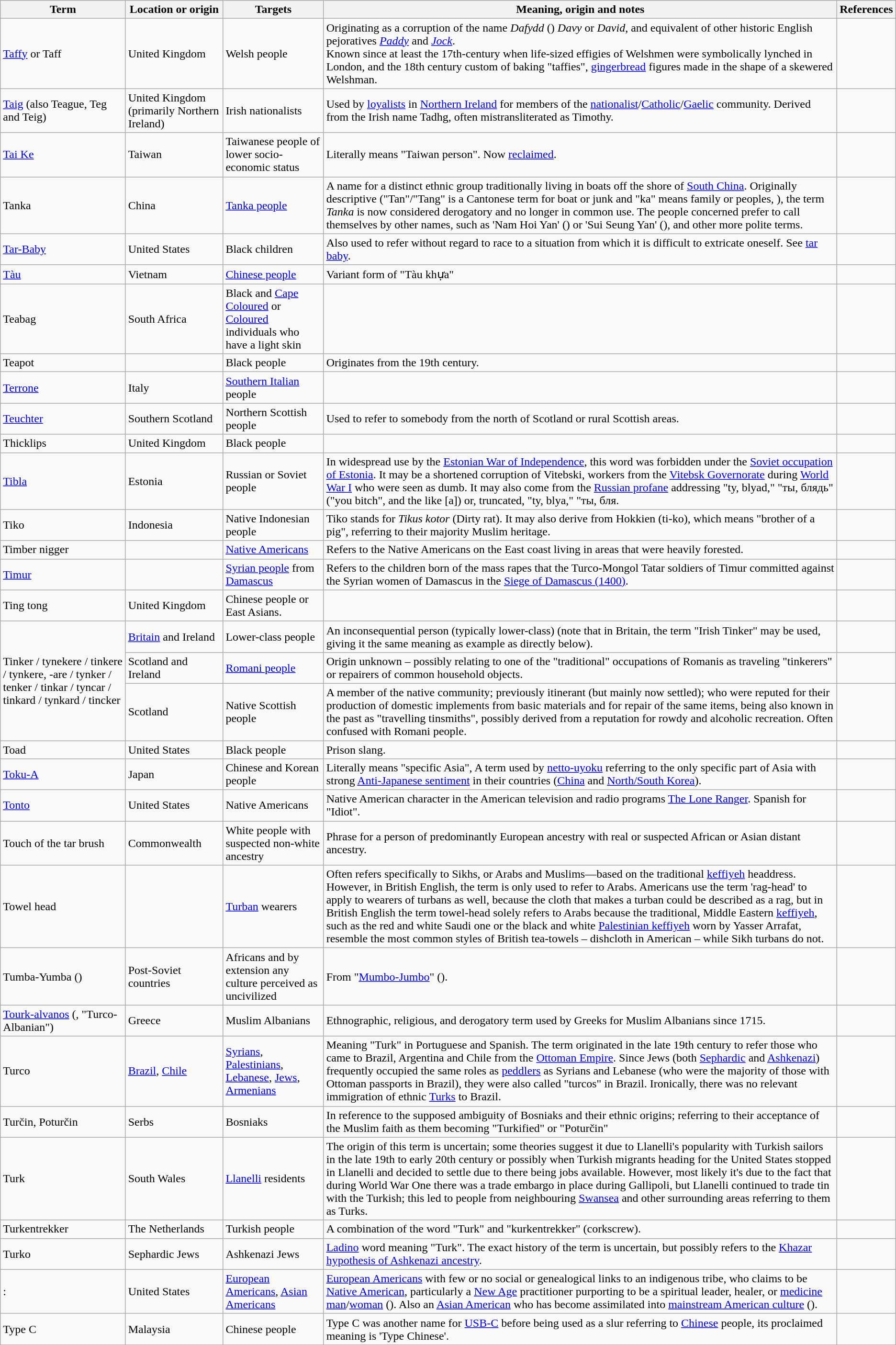<table class="wikitable">
<tr>
<th>Term</th>
<th>Location or origin</th>
<th>Targets</th>
<th>Meaning, origin and notes</th>
<th>References</th>
</tr>
<tr>
<td><a href='#'>Taffy</a> or Taff</td>
<td>United Kingdom</td>
<td>Welsh people</td>
<td>Originating as a corruption of the name <em>Dafydd</em> () <em>Davy</em> or <em>David</em>, and equivalent of other historic English pejoratives <a href='#'><em>Paddy</em></a> and <a href='#'><em>Jock</em></a>.<br>Known since at least the 17th-century when life-sized effigies of Welshmen were symbolically lynched in London, and the 18th century custom of baking "taffies", <a href='#'>gingerbread</a> figures made in the shape of a skewered Welshman.</td>
<td></td>
</tr>
<tr>
<td><a href='#'>Taig</a> (also Teague, Teg and Teig)</td>
<td>United Kingdom (primarily Northern Ireland)</td>
<td>Irish nationalists</td>
<td>Used by <a href='#'>loyalists</a> in <a href='#'>Northern Ireland</a> for members of the <a href='#'>nationalist</a>/<a href='#'>Catholic</a>/<a href='#'>Gaelic</a> community. Derived from the Irish name Tadhg, often mistransliterated as Timothy.</td>
<td></td>
</tr>
<tr>
<td><a href='#'>Tai Ke</a></td>
<td>Taiwan</td>
<td>Taiwanese people of lower socio-economic status</td>
<td>Literally means "Taiwan person". Now <a href='#'>reclaimed</a>.</td>
<td></td>
</tr>
<tr>
<td>Tanka</td>
<td>China</td>
<td><a href='#'>Tanka people</a></td>
<td>A name for a distinct ethnic group traditionally living in boats off the shore of <a href='#'>South China</a>. Originally descriptive ("Tan"/"Tang" is a Cantonese term for boat or junk and "ka" means family or peoples, ), the term <em>Tanka</em> is now considered derogatory and no longer in common use. The people concerned prefer to call themselves by other names, such as 'Nam Hoi Yan' () or 'Sui Seung Yan' (), and other more polite terms.</td>
<td></td>
</tr>
<tr>
<td><a href='#'>Tar-Baby</a></td>
<td>United States</td>
<td>Black children</td>
<td>Also used to refer without regard to race to a situation from which it is difficult to extricate oneself. See <a href='#'>tar baby</a>.</td>
<td></td>
</tr>
<tr>
<td><a href='#'>Tàu</a></td>
<td>Vietnam</td>
<td><a href='#'>Chinese people</a></td>
<td>Variant form of "Tàu khựa"</td>
<td></td>
</tr>
<tr>
<td>Teabag</td>
<td>South Africa</td>
<td>Black and <a href='#'>Cape Coloured</a> or <a href='#'>Coloured</a> individuals who have a light skin</td>
<td></td>
<td></td>
</tr>
<tr>
<td>Teapot</td>
<td></td>
<td>Black people</td>
<td>Originates from the 19th century.</td>
<td></td>
</tr>
<tr>
<td><a href='#'>Terrone</a></td>
<td>Italy</td>
<td><a href='#'>Southern Italian</a> people</td>
<td></td>
<td></td>
</tr>
<tr>
<td><a href='#'>Teuchter</a></td>
<td>Southern Scotland</td>
<td>Northern Scottish people</td>
<td>Used to refer to somebody from the north of Scotland or rural Scottish areas.</td>
<td></td>
</tr>
<tr>
<td>Thicklips</td>
<td>United Kingdom</td>
<td>Black people</td>
<td></td>
<td></td>
</tr>
<tr>
<td><a href='#'>Tibla</a></td>
<td>Estonia</td>
<td>Russian or Soviet people</td>
<td>In widespread use by the <a href='#'>Estonian War of Independence</a>, this word was forbidden under the <a href='#'>Soviet occupation of Estonia</a>. It may be a shortened corruption of Vitebski, workers from the <a href='#'>Vitebsk Governorate</a> during <a href='#'>World War I</a> who were seen as dumb. It may also come from the <a href='#'>Russian profane</a> addressing "ty, blyad," "ты, блядь" ("you bitch", and the like [a]) or, truncated, "ty, blya," "ты, бля.</td>
<td></td>
</tr>
<tr>
<td>Tiko</td>
<td>Indonesia</td>
<td>Native Indonesian people</td>
<td>Tiko stands for <em>Tikus kotor</em> (Dirty rat). It may also derive from Hokkien  (ti-ko), which means "brother of a pig", referring to their majority Muslim heritage.</td>
<td></td>
</tr>
<tr>
<td>Timber nigger</td>
<td></td>
<td><a href='#'>Native Americans</a></td>
<td>Refers to the Native Americans on the East coast living in areas that were heavily forested.</td>
<td></td>
</tr>
<tr>
<td><a href='#'>Timur</a></td>
<td></td>
<td><a href='#'>Syrian people</a> from <a href='#'>Damascus</a></td>
<td>Refers to the children born of the mass rapes that the Turco-Mongol Tatar soldiers of Timur committed against the Syrian women of Damascus in the <a href='#'>Siege of Damascus (1400)</a>.</td>
<td></td>
</tr>
<tr>
<td>Ting tong</td>
<td>United Kingdom</td>
<td>Chinese people or East Asians.</td>
<td></td>
<td></td>
</tr>
<tr>
<td rowspan="3">Tinker / tynekere / tinkere / tynkere, -are / tynker / tenker / tinkar / tyncar / tinkard / tynkard / tincker</td>
<td><a href='#'>Britain</a> and Ireland</td>
<td>Lower-class people</td>
<td>An inconsequential person (typically lower-class) (note that in Britain, the term "Irish Tinker" may be used, giving it the same meaning as example as directly below).</td>
<td></td>
</tr>
<tr>
<td>Scotland and Ireland</td>
<td><a href='#'>Romani people</a></td>
<td>Origin unknown – possibly relating to one of the "traditional" occupations of Romanis as traveling "tinkerers" or repairers of common household objects.</td>
<td></td>
</tr>
<tr>
<td>Scotland</td>
<td>Native Scottish people</td>
<td>A member of the native community; previously itinerant (but mainly now settled); who were reputed for their production of domestic implements from basic materials and for repair of the same items, being also known in the past as "travelling tinsmiths", possibly derived from a reputation for rowdy and alcoholic recreation. Often confused with Romani people.</td>
<td></td>
</tr>
<tr>
<td>Toad</td>
<td>United States</td>
<td>Black people</td>
<td>Prison slang.</td>
<td></td>
</tr>
<tr>
<td><a href='#'>Toku-A</a></td>
<td>Japan</td>
<td>Chinese and Korean people</td>
<td>Literally means "specific Asia", A term used by <a href='#'>netto-uyoku</a> referring to the only specific part of Asia with strong <a href='#'>Anti-Japanese sentiment</a> in their countries (<a href='#'>China</a> and <a href='#'>North/South Korea</a>).</td>
<td></td>
</tr>
<tr>
<td><a href='#'>Tonto</a></td>
<td>United States</td>
<td>Native Americans</td>
<td>Native American character in the American television and radio programs <a href='#'>The Lone Ranger</a>. Spanish for "Idiot".</td>
<td></td>
</tr>
<tr>
<td>Touch of the tar brush</td>
<td>Commonwealth</td>
<td>White people with suspected non-white ancestry</td>
<td>Phrase for a person of predominantly European ancestry with real or suspected African or Asian distant ancestry.</td>
<td></td>
</tr>
<tr>
<td>Towel head</td>
<td></td>
<td><a href='#'>Turban</a> wearers</td>
<td>Often refers specifically to Sikhs, or Arabs and Muslims—based on the traditional <a href='#'>keffiyeh</a> headdress. However, in British English, the term is only used to refer to Arabs. Americans use the term 'rag-head' to apply to wearers of turbans as well, because the cloth that makes a turban could be described as a rag, but in British English the term towel-head solely refers to Arabs because the traditional, Middle Eastern <a href='#'>keffiyeh</a>, such as the red and white Saudi one or the black and white <a href='#'>Palestinian keffiyeh</a> worn by Yasser Arrafat, resemble the most common styles of British tea-towels – dishcloth in American – while Sikh turbans do not.</td>
<td></td>
</tr>
<tr>
<td>Tumba-Yumba ()</td>
<td>Post-Soviet countries</td>
<td>Africans and by extension any culture perceived as uncivilized</td>
<td>From "<a href='#'>Mumbo-Jumbo</a>" ().</td>
<td></td>
</tr>
<tr>
<td><a href='#'>Tourk-alvanos</a> (, "Turco-Albanian")</td>
<td>Greece</td>
<td>Muslim Albanians</td>
<td>Ethnographic, religious, and derogatory term used by Greeks for Muslim Albanians since 1715.</td>
<td></td>
</tr>
<tr>
<td>Turco</td>
<td><a href='#'>Brazil</a>, <a href='#'>Chile</a></td>
<td><a href='#'>Syrians</a>, <a href='#'>Palestinians</a>, <a href='#'>Lebanese</a>, <a href='#'>Jews</a>, <a href='#'>Armenians</a></td>
<td>Meaning "Turk" in Portuguese and Spanish. The term originated in the late 19th century to refer those who came to Brazil, Argentina and Chile from the <a href='#'>Ottoman Empire</a>. Since Jews (both <a href='#'>Sephardic</a> and <a href='#'>Ashkenazi</a>) frequently occupied the same roles as <a href='#'>peddlers</a> as Syrians and Lebanese (who were the majority of those with Ottoman passports in Brazil), they were also called "turcos" in Brazil. Ironically, there was no relevant immigration of ethnic <a href='#'>Turks</a> to Brazil.</td>
<td></td>
</tr>
<tr>
<td>Turčin, Poturčin</td>
<td>Serbs</td>
<td>Bosniaks</td>
<td>In reference to the supposed ambiguity of Bosniaks and their ethnic origins; referring to their acceptance of the Muslim faith as them becoming "Turkified" or "Poturčin"</td>
<td></td>
</tr>
<tr>
<td>Turk</td>
<td>South Wales</td>
<td><a href='#'>Llanelli</a> residents</td>
<td>The origin of this term is uncertain; some theories suggest it due to Llanelli's popularity with Turkish sailors in the late 19th to early 20th century or possibly when Turkish migrants heading for the United States stopped in Llanelli and decided to settle due to there being jobs available. However, most likely it's due to the fact that during World War One there was a trade embargo in place during Gallipoli, but Llanelli continued to trade tin with the Turkish; this led to people from neighbouring <a href='#'>Swansea</a> and other surrounding areas referring to them as Turks.</td>
<td></td>
</tr>
<tr>
<td>Turkentrekker</td>
<td>The Netherlands</td>
<td>Turkish people</td>
<td>A combination of the word "Turk" and "kurkentrekker" (corkscrew).</td>
<td></td>
</tr>
<tr>
<td>Turko</td>
<td>Sephardic Jews</td>
<td>Ashkenazi Jews</td>
<td><a href='#'>Ladino</a> word meaning "Turk". The exact history of the term is uncertain, but possibly refers to the <a href='#'>Khazar hypothesis of Ashkenazi ancestry</a>.</td>
<td></td>
</tr>
<tr>
<td>: </td>
<td>United States</td>
<td><a href='#'>European Americans</a>, <a href='#'>Asian Americans</a></td>
<td><a href='#'>European Americans</a> with few or no social or genealogical links to an indigenous tribe, who claims to be <a href='#'>Native American</a>, particularly a <a href='#'>New Age</a> practitioner purporting to be a spiritual leader, healer, or <a href='#'>medicine man</a>/<a href='#'>woman</a> (). Also an <a href='#'>Asian American</a> who has become assimilated into <a href='#'>mainstream American culture</a> ().</td>
<td></td>
</tr>
<tr>
<td>Type C</td>
<td>Malaysia</td>
<td>Chinese people</td>
<td>Type C was another name for <a href='#'>USB-C</a> before being used as a slur referring to <a href='#'>Chinese</a> people, its proclaimed meaning is 'Type Chinese'.</td>
<td></td>
</tr>
</table>
